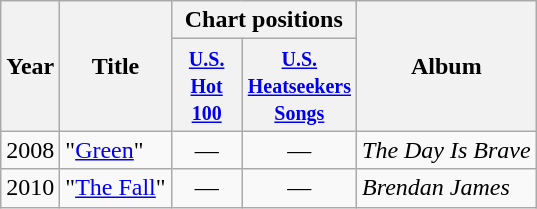<table class="wikitable">
<tr>
<th rowspan="2">Year</th>
<th rowspan="2">Title</th>
<th colspan="2">Chart positions</th>
<th rowspan="2">Album</th>
</tr>
<tr>
<th width="40"><small><a href='#'>U.S. Hot 100</a></small></th>
<th width="40"><small><a href='#'>U.S. Heatseekers Songs</a></small></th>
</tr>
<tr>
<td>2008</td>
<td>"<a href='#'>Green</a>"</td>
<td style="text-align:center;">—</td>
<td style="text-align:center;">—</td>
<td><em>The Day Is Brave</em></td>
</tr>
<tr>
<td>2010</td>
<td>"<a href='#'>The Fall</a>"</td>
<td style="text-align:center;">—</td>
<td style="text-align:center;">—</td>
<td><em>Brendan James</em></td>
</tr>
</table>
